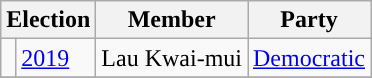<table class="wikitable">
<tr>
<th colspan="2">Election</th>
<th>Member</th>
<th>Party</th>
</tr>
<tr>
<td style="color:inherit;background:"></td>
<td><a href='#'>2019</a></td>
<td>Lau Kwai-mui</td>
<td><a href='#'>Democratic</a></td>
</tr>
<tr>
</tr>
</table>
